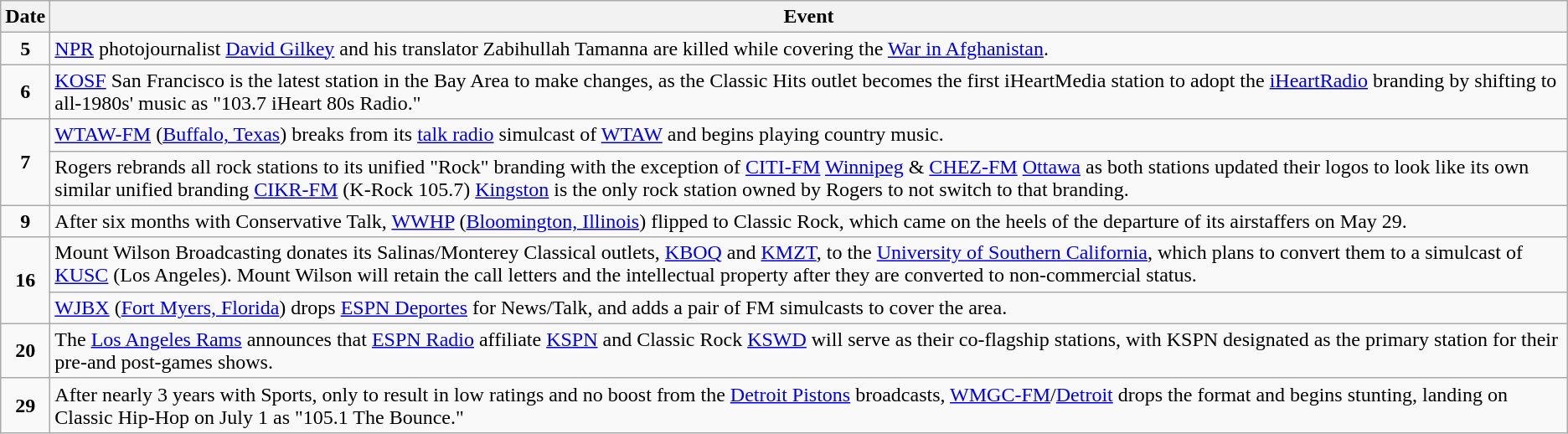<table class=wikitable>
<tr>
<th>Date</th>
<th>Event</th>
</tr>
<tr>
<td style="text-align:center;"><strong>5</strong></td>
<td><a href='#'>NPR</a> photojournalist <a href='#'>David Gilkey</a> and his translator Zabihullah Tamanna are killed while covering the <a href='#'>War in Afghanistan</a>.</td>
</tr>
<tr>
<td style="text-align:center;"><strong>6</strong></td>
<td><a href='#'>KOSF</a> San Francisco is the latest station in the Bay Area to make changes, as the Classic Hits outlet becomes the first iHeartMedia station to adopt the <a href='#'>iHeartRadio</a> branding by shifting to all-1980s' music as "103.7 iHeart 80s Radio."</td>
</tr>
<tr>
<td style="text-align:center;"  rowspan=2><strong>7</strong></td>
<td><a href='#'>WTAW-FM</a> (<a href='#'>Buffalo, Texas</a>) breaks from its <a href='#'>talk radio</a> simulcast of <a href='#'>WTAW</a> and begins playing country music.</td>
</tr>
<tr>
<td>Rogers rebrands all rock stations to its unified "Rock" branding with the exception of <a href='#'>CITI-FM</a> <a href='#'>Winnipeg</a> & <a href='#'>CHEZ-FM</a> <a href='#'>Ottawa</a> as both stations updated their logos to look like its own similar unified branding <a href='#'>CIKR-FM</a> (K-Rock 105.7) <a href='#'>Kingston</a> is the only rock station owned by Rogers to not switch to that branding.</td>
</tr>
<tr>
<td style="text-align:center;"><strong>9</strong></td>
<td>After six months with Conservative Talk, <a href='#'>WWHP</a> (<a href='#'>Bloomington, Illinois</a>) flipped to Classic Rock, which came on the heels of the departure of its airstaffers on May 29.</td>
</tr>
<tr>
<td style="text-align:center;" rowspan=2><strong>16</strong></td>
<td>Mount Wilson Broadcasting donates its Salinas/Monterey Classical outlets, <a href='#'>KBOQ</a> and <a href='#'>KMZT</a>, to the <a href='#'>University of Southern California</a>, which plans to convert them to a simulcast of <a href='#'>KUSC</a> (Los Angeles). Mount Wilson will retain the call letters and the intellectual property after they are converted to non-commercial status.</td>
</tr>
<tr>
<td><a href='#'>WJBX</a> (<a href='#'>Fort Myers, Florida</a>) drops <a href='#'>ESPN Deportes</a> for News/Talk, and adds a pair of FM simulcasts to cover the area.</td>
</tr>
<tr>
<td style="text-align:center;"><strong>20</strong></td>
<td>The <a href='#'>Los Angeles Rams</a> announces that <a href='#'>ESPN Radio</a> affiliate <a href='#'>KSPN</a> and Classic Rock <a href='#'>KSWD</a> will serve as their co-flagship stations, with KSPN designated as the primary station for their pre-and post-games shows.</td>
</tr>
<tr>
<td style="text-align:center;"><strong>29</strong></td>
<td>After nearly 3 years with Sports, only to result in low ratings and no boost from the <a href='#'>Detroit Pistons</a> broadcasts, <a href='#'>WMGC-FM</a>/<a href='#'>Detroit</a> drops the format and begins stunting, landing on Classic Hip-Hop on July 1 as "105.1 The Bounce."</td>
</tr>
</table>
